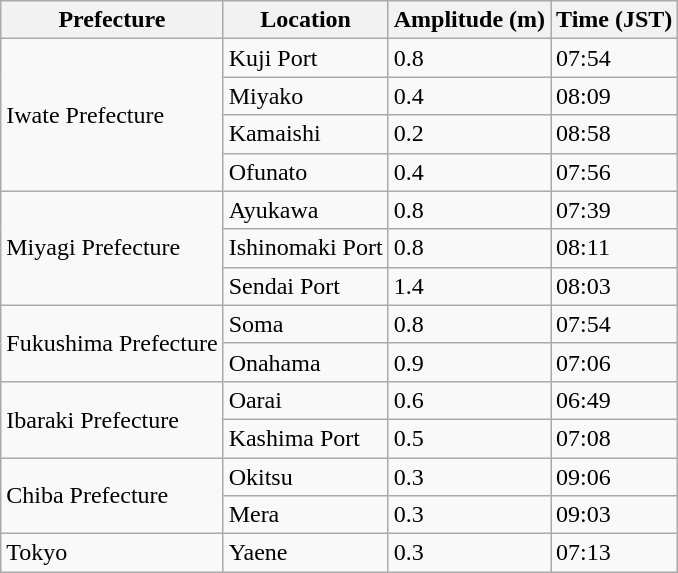<table class="wikitable">
<tr>
<th>Prefecture</th>
<th>Location</th>
<th>Amplitude (m)</th>
<th>Time (JST)</th>
</tr>
<tr>
<td rowspan="4">Iwate Prefecture</td>
<td>Kuji Port</td>
<td>0.8</td>
<td>07:54</td>
</tr>
<tr>
<td>Miyako</td>
<td>0.4</td>
<td>08:09</td>
</tr>
<tr>
<td>Kamaishi</td>
<td>0.2</td>
<td>08:58</td>
</tr>
<tr>
<td>Ofunato</td>
<td>0.4</td>
<td>07:56</td>
</tr>
<tr>
<td rowspan="3">Miyagi Prefecture</td>
<td>Ayukawa</td>
<td>0.8</td>
<td>07:39</td>
</tr>
<tr>
<td>Ishinomaki Port</td>
<td>0.8</td>
<td>08:11</td>
</tr>
<tr>
<td>Sendai Port</td>
<td>1.4</td>
<td>08:03</td>
</tr>
<tr>
<td rowspan="2">Fukushima Prefecture</td>
<td>Soma</td>
<td>0.8</td>
<td>07:54</td>
</tr>
<tr>
<td>Onahama</td>
<td>0.9</td>
<td>07:06</td>
</tr>
<tr>
<td rowspan="2">Ibaraki Prefecture</td>
<td>Oarai</td>
<td>0.6</td>
<td>06:49</td>
</tr>
<tr>
<td>Kashima Port</td>
<td>0.5</td>
<td>07:08</td>
</tr>
<tr>
<td rowspan="2">Chiba Prefecture</td>
<td>Okitsu</td>
<td>0.3</td>
<td>09:06</td>
</tr>
<tr>
<td>Mera</td>
<td>0.3</td>
<td>09:03</td>
</tr>
<tr>
<td>Tokyo</td>
<td>Yaene</td>
<td>0.3</td>
<td>07:13</td>
</tr>
</table>
